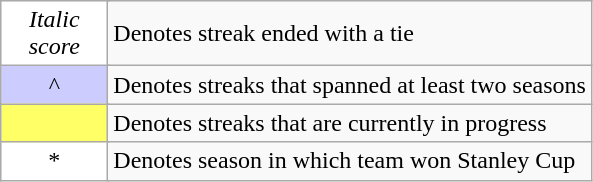<table class="wikitable">
<tr>
<td style="background-color:#ffffff; width:4em" colspan=2 align=center><em>Italic score</em></td>
<td>Denotes streak ended with a tie</td>
</tr>
<tr>
<td style="background-color:#ccccff; width:4em" colspan=2 align=center>^</td>
<td>Denotes streaks that spanned at least two seasons</td>
</tr>
<tr>
<td style="background-color:#ffff66; width:4em" colspan=2 align=center></td>
<td>Denotes streaks that are currently in progress</td>
</tr>
<tr>
<td style="background-color:#ffffff; width:4em" colspan=2 align=center>*</td>
<td>Denotes season in which team won Stanley Cup</td>
</tr>
</table>
